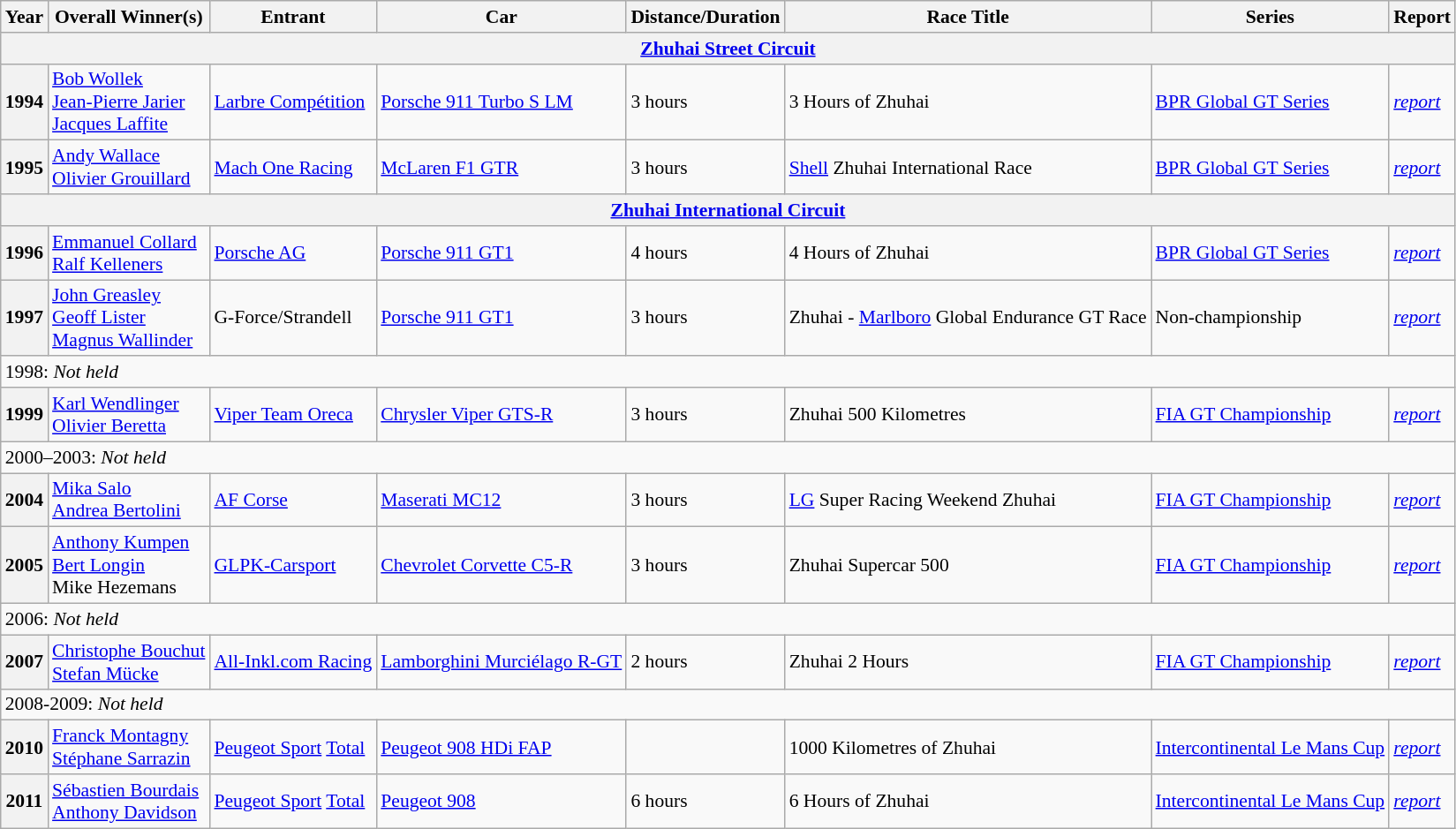<table class="wikitable" style="font-size: 90%;">
<tr>
<th>Year</th>
<th>Overall Winner(s)</th>
<th>Entrant</th>
<th>Car</th>
<th>Distance/Duration</th>
<th>Race Title</th>
<th>Series</th>
<th>Report</th>
</tr>
<tr>
<th colspan=8><a href='#'>Zhuhai Street Circuit</a></th>
</tr>
<tr>
<th>1994</th>
<td> <a href='#'>Bob Wollek</a><br> <a href='#'>Jean-Pierre Jarier</a><br> <a href='#'>Jacques Laffite</a></td>
<td> <a href='#'>Larbre Compétition</a></td>
<td><a href='#'>Porsche 911 Turbo S LM</a></td>
<td>3 hours</td>
<td>3 Hours of Zhuhai</td>
<td><a href='#'>BPR Global GT Series</a></td>
<td><em><a href='#'>report</a></em></td>
</tr>
<tr>
<th>1995</th>
<td> <a href='#'>Andy Wallace</a><br> <a href='#'>Olivier Grouillard</a></td>
<td> <a href='#'>Mach One Racing</a></td>
<td><a href='#'>McLaren F1 GTR</a></td>
<td>3 hours</td>
<td><a href='#'>Shell</a> Zhuhai International Race</td>
<td><a href='#'>BPR Global GT Series</a></td>
<td><em><a href='#'>report</a></em></td>
</tr>
<tr>
<th colspan=8><a href='#'>Zhuhai International Circuit</a></th>
</tr>
<tr>
<th>1996</th>
<td> <a href='#'>Emmanuel Collard</a><br> <a href='#'>Ralf Kelleners</a></td>
<td> <a href='#'>Porsche AG</a></td>
<td><a href='#'>Porsche 911 GT1</a></td>
<td>4 hours</td>
<td>4 Hours of Zhuhai</td>
<td><a href='#'>BPR Global GT Series</a></td>
<td><em><a href='#'>report</a></em></td>
</tr>
<tr>
<th>1997</th>
<td> <a href='#'>John Greasley</a><br> <a href='#'>Geoff Lister</a><br> <a href='#'>Magnus Wallinder</a></td>
<td> G-Force/Strandell</td>
<td><a href='#'>Porsche 911 GT1</a></td>
<td>3 hours</td>
<td>Zhuhai - <a href='#'>Marlboro</a> Global Endurance GT Race</td>
<td>Non-championship</td>
<td><em><a href='#'>report</a></em></td>
</tr>
<tr>
<td colspan=8>1998: <em>Not held</em></td>
</tr>
<tr>
<th>1999</th>
<td> <a href='#'>Karl Wendlinger</a><br> <a href='#'>Olivier Beretta</a></td>
<td> <a href='#'>Viper Team Oreca</a></td>
<td><a href='#'>Chrysler Viper GTS-R</a></td>
<td>3 hours</td>
<td>Zhuhai 500 Kilometres</td>
<td><a href='#'>FIA GT Championship</a></td>
<td><em><a href='#'>report</a></em></td>
</tr>
<tr>
<td colspan=8>2000–2003: <em>Not held</em></td>
</tr>
<tr>
<th>2004</th>
<td> <a href='#'>Mika Salo</a><br> <a href='#'>Andrea Bertolini</a></td>
<td> <a href='#'>AF Corse</a></td>
<td><a href='#'>Maserati MC12</a></td>
<td>3 hours</td>
<td><a href='#'>LG</a> Super Racing Weekend Zhuhai</td>
<td><a href='#'>FIA GT Championship</a></td>
<td><em><a href='#'>report</a></em></td>
</tr>
<tr>
<th>2005</th>
<td> <a href='#'>Anthony Kumpen</a><br> <a href='#'>Bert Longin</a><br> Mike Hezemans</td>
<td> <a href='#'>GLPK-Carsport</a></td>
<td><a href='#'>Chevrolet Corvette C5-R</a></td>
<td>3 hours</td>
<td>Zhuhai Supercar 500</td>
<td><a href='#'>FIA GT Championship</a></td>
<td><em><a href='#'>report</a></em></td>
</tr>
<tr>
<td colspan=8>2006: <em>Not held</em></td>
</tr>
<tr>
<th>2007</th>
<td> <a href='#'>Christophe Bouchut</a><br> <a href='#'>Stefan Mücke</a></td>
<td> <a href='#'>All-Inkl.com Racing</a></td>
<td><a href='#'>Lamborghini Murciélago R-GT</a></td>
<td>2 hours</td>
<td>Zhuhai 2 Hours</td>
<td><a href='#'>FIA GT Championship</a></td>
<td><em><a href='#'>report</a></em></td>
</tr>
<tr>
<td colspan=8>2008-2009: <em>Not held</em></td>
</tr>
<tr>
<th>2010</th>
<td> <a href='#'>Franck Montagny</a><br> <a href='#'>Stéphane Sarrazin</a></td>
<td> <a href='#'>Peugeot Sport</a> <a href='#'>Total</a></td>
<td><a href='#'>Peugeot 908 HDi FAP</a></td>
<td></td>
<td>1000 Kilometres of Zhuhai</td>
<td><a href='#'>Intercontinental Le Mans Cup</a></td>
<td><em><a href='#'>report</a></em></td>
</tr>
<tr>
<th>2011</th>
<td> <a href='#'>Sébastien Bourdais</a><br> <a href='#'>Anthony Davidson</a></td>
<td> <a href='#'>Peugeot Sport</a> <a href='#'>Total</a></td>
<td><a href='#'>Peugeot 908</a></td>
<td>6 hours</td>
<td>6 Hours of Zhuhai</td>
<td><a href='#'>Intercontinental Le Mans Cup</a></td>
<td><em><a href='#'>report</a></em></td>
</tr>
</table>
